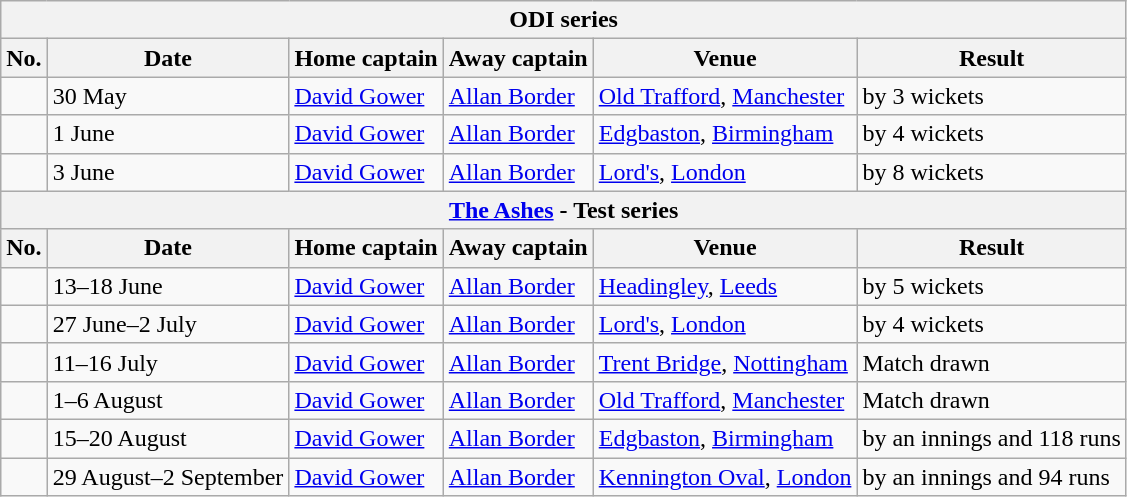<table class="wikitable">
<tr>
<th colspan="9">ODI series</th>
</tr>
<tr>
<th>No.</th>
<th>Date</th>
<th>Home captain</th>
<th>Away captain</th>
<th>Venue</th>
<th>Result</th>
</tr>
<tr>
<td></td>
<td>30 May</td>
<td><a href='#'>David Gower</a></td>
<td><a href='#'>Allan Border</a></td>
<td><a href='#'>Old Trafford</a>, <a href='#'>Manchester</a></td>
<td> by 3 wickets</td>
</tr>
<tr>
<td></td>
<td>1 June</td>
<td><a href='#'>David Gower</a></td>
<td><a href='#'>Allan Border</a></td>
<td><a href='#'>Edgbaston</a>, <a href='#'>Birmingham</a></td>
<td> by 4 wickets</td>
</tr>
<tr>
<td></td>
<td>3 June</td>
<td><a href='#'>David Gower</a></td>
<td><a href='#'>Allan Border</a></td>
<td><a href='#'>Lord's</a>, <a href='#'>London</a></td>
<td> by 8 wickets</td>
</tr>
<tr>
<th colspan="9"><a href='#'>The Ashes</a> - Test series</th>
</tr>
<tr>
<th>No.</th>
<th>Date</th>
<th>Home captain</th>
<th>Away captain</th>
<th>Venue</th>
<th>Result</th>
</tr>
<tr>
<td></td>
<td>13–18 June</td>
<td><a href='#'>David Gower</a></td>
<td><a href='#'>Allan Border</a></td>
<td><a href='#'>Headingley</a>, <a href='#'>Leeds</a></td>
<td> by 5 wickets</td>
</tr>
<tr>
<td></td>
<td>27 June–2 July</td>
<td><a href='#'>David Gower</a></td>
<td><a href='#'>Allan Border</a></td>
<td><a href='#'>Lord's</a>, <a href='#'>London</a></td>
<td> by 4 wickets</td>
</tr>
<tr>
<td></td>
<td>11–16 July</td>
<td><a href='#'>David Gower</a></td>
<td><a href='#'>Allan Border</a></td>
<td><a href='#'>Trent Bridge</a>, <a href='#'>Nottingham</a></td>
<td>Match drawn</td>
</tr>
<tr>
<td></td>
<td>1–6 August</td>
<td><a href='#'>David Gower</a></td>
<td><a href='#'>Allan Border</a></td>
<td><a href='#'>Old Trafford</a>, <a href='#'>Manchester</a></td>
<td>Match drawn</td>
</tr>
<tr>
<td></td>
<td>15–20 August</td>
<td><a href='#'>David Gower</a></td>
<td><a href='#'>Allan Border</a></td>
<td><a href='#'>Edgbaston</a>, <a href='#'>Birmingham</a></td>
<td> by an innings and 118 runs</td>
</tr>
<tr>
<td></td>
<td>29 August–2 September</td>
<td><a href='#'>David Gower</a></td>
<td><a href='#'>Allan Border</a></td>
<td><a href='#'>Kennington Oval</a>, <a href='#'>London</a></td>
<td> by an innings and 94 runs</td>
</tr>
</table>
